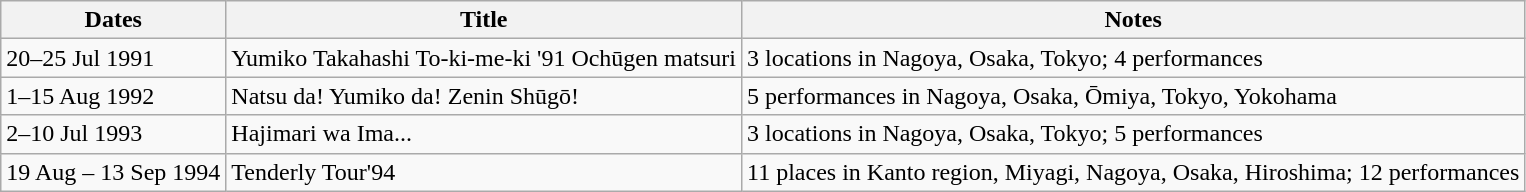<table class="wikitable">
<tr>
<th>Dates</th>
<th>Title</th>
<th>Notes</th>
</tr>
<tr>
<td>20–25 Jul 1991</td>
<td>Yumiko Takahashi To-ki-me-ki '91 Ochūgen matsuri</td>
<td>3 locations in Nagoya, Osaka, Tokyo; 4 performances</td>
</tr>
<tr>
<td>1–15 Aug 1992</td>
<td>Natsu da! Yumiko da! Zenin Shūgō!</td>
<td>5 performances in Nagoya, Osaka, Ōmiya, Tokyo, Yokohama</td>
</tr>
<tr>
<td>2–10 Jul 1993</td>
<td>Hajimari wa Ima...</td>
<td>3 locations in Nagoya, Osaka, Tokyo; 5 performances</td>
</tr>
<tr>
<td>19 Aug – 13 Sep 1994</td>
<td>Tenderly Tour'94</td>
<td>11 places in Kanto region, Miyagi, Nagoya, Osaka, Hiroshima; 12 performances</td>
</tr>
</table>
